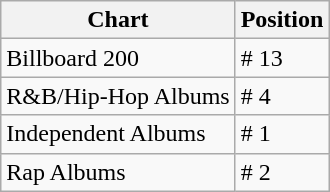<table class="wikitable">
<tr>
<th align="left">Chart</th>
<th align="left">Position</th>
</tr>
<tr>
<td align="left">Billboard 200</td>
<td align="left"># 13</td>
</tr>
<tr>
<td align="left">R&B/Hip-Hop Albums</td>
<td align="left"># 4</td>
</tr>
<tr>
<td align="left">Independent Albums</td>
<td align="left"># 1</td>
</tr>
<tr>
<td align="left">Rap Albums</td>
<td align="left"># 2</td>
</tr>
</table>
